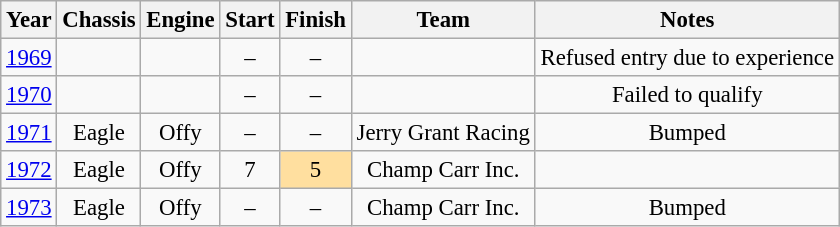<table class="wikitable" style="text-align:center; font-size:95%">
<tr>
<th>Year</th>
<th>Chassis</th>
<th>Engine</th>
<th>Start</th>
<th>Finish</th>
<th>Team</th>
<th>Notes</th>
</tr>
<tr>
<td><a href='#'>1969</a></td>
<td></td>
<td></td>
<td align=center>–</td>
<td align=center>–</td>
<td></td>
<td>Refused entry due to experience</td>
</tr>
<tr>
<td><a href='#'>1970</a></td>
<td></td>
<td></td>
<td align=center>–</td>
<td align=center>–</td>
<td></td>
<td>Failed to qualify</td>
</tr>
<tr>
<td><a href='#'>1971</a></td>
<td>Eagle</td>
<td>Offy</td>
<td align=center>–</td>
<td align=center>–</td>
<td>Jerry Grant Racing</td>
<td>Bumped</td>
</tr>
<tr>
<td><a href='#'>1972</a></td>
<td>Eagle</td>
<td>Offy</td>
<td align=center>7</td>
<td align=center style="background:#FFDF9F;">5</td>
<td>Champ Carr Inc.</td>
</tr>
<tr>
<td><a href='#'>1973</a></td>
<td>Eagle</td>
<td>Offy</td>
<td align=center>–</td>
<td align=center>–</td>
<td>Champ Carr Inc.</td>
<td>Bumped</td>
</tr>
</table>
